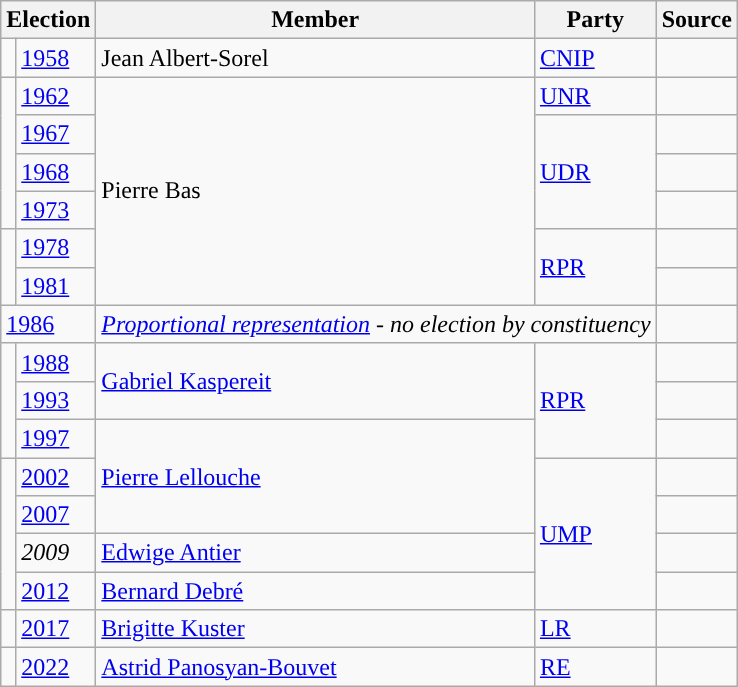<table class="wikitable">
<tr>
<th colspan="2">Election</th>
<th>Member</th>
<th>Party</th>
<th>Source</th>
</tr>
<tr>
<td style="color:inherit;background-color: "></td>
<td><a href='#'>1958</a></td>
<td>Jean Albert-Sorel</td>
<td><a href='#'>CNIP</a></td>
<td></td>
</tr>
<tr>
<td rowspan="4" style="color:inherit;background-color: "></td>
<td><a href='#'>1962</a></td>
<td rowspan="6">Pierre Bas</td>
<td><a href='#'>UNR</a></td>
<td></td>
</tr>
<tr>
<td><a href='#'>1967</a></td>
<td rowspan="3"><a href='#'>UDR</a></td>
<td></td>
</tr>
<tr>
<td><a href='#'>1968</a></td>
<td></td>
</tr>
<tr>
<td><a href='#'>1973</a></td>
<td></td>
</tr>
<tr>
<td rowspan="2" style="color:inherit;background-color: "></td>
<td><a href='#'>1978</a></td>
<td rowspan="2"><a href='#'>RPR</a></td>
<td></td>
</tr>
<tr>
<td><a href='#'>1981</a></td>
<td></td>
</tr>
<tr>
<td colspan="2"><a href='#'>1986</a></td>
<td colspan="2"><em><a href='#'>Proportional representation</a> - no election by constituency</em></td>
<td></td>
</tr>
<tr>
<td rowspan="3" style="color:inherit;background-color: "></td>
<td><a href='#'>1988</a></td>
<td rowspan="2"><a href='#'>Gabriel Kaspereit</a></td>
<td rowspan="3"><a href='#'>RPR</a></td>
<td></td>
</tr>
<tr>
<td><a href='#'>1993</a></td>
<td></td>
</tr>
<tr>
<td><a href='#'>1997</a></td>
<td rowspan="3"><a href='#'>Pierre Lellouche</a></td>
<td></td>
</tr>
<tr>
<td rowspan="4" style="color:inherit;background-color: "></td>
<td><a href='#'>2002</a></td>
<td rowspan="4"><a href='#'>UMP</a></td>
<td></td>
</tr>
<tr>
<td><a href='#'>2007</a></td>
<td></td>
</tr>
<tr>
<td><em>2009</em></td>
<td><a href='#'>Edwige Antier</a></td>
<td></td>
</tr>
<tr>
<td><a href='#'>2012</a></td>
<td><a href='#'>Bernard Debré</a></td>
<td></td>
</tr>
<tr>
<td style="color:inherit;background:"></td>
<td><a href='#'>2017</a></td>
<td><a href='#'>Brigitte Kuster</a></td>
<td><a href='#'>LR</a></td>
<td></td>
</tr>
<tr>
<td style="color:inherit;background:"></td>
<td><a href='#'>2022</a></td>
<td><a href='#'>Astrid Panosyan-Bouvet</a></td>
<td><a href='#'>RE</a></td>
<td></td>
</tr>
</table>
